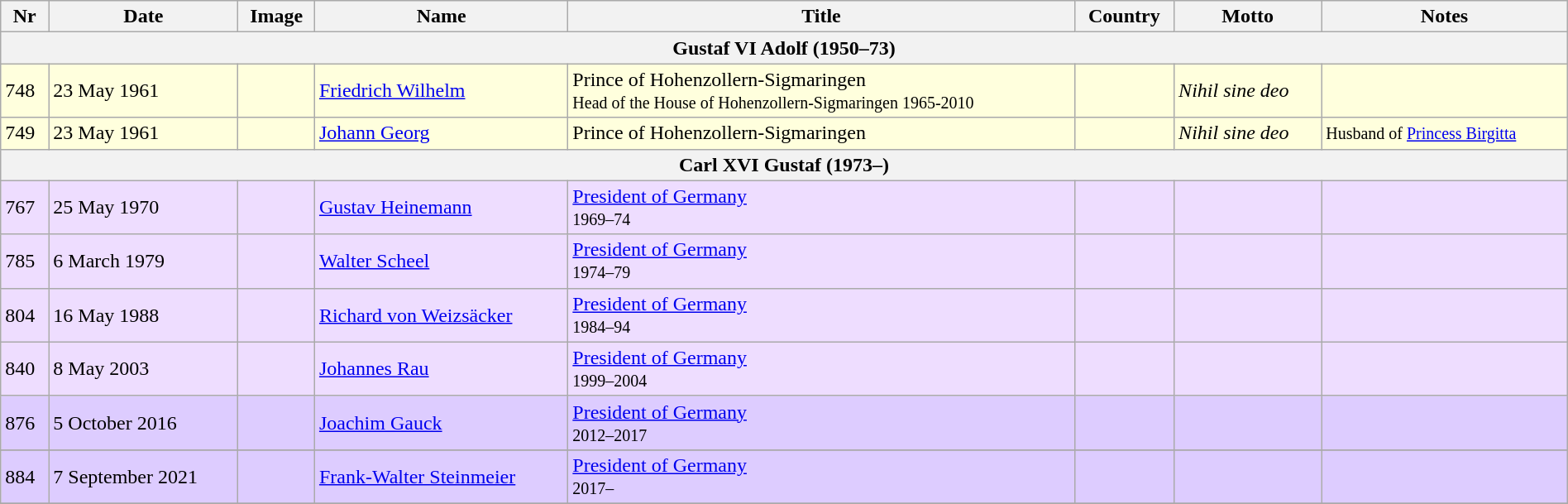<table class="wikitable" width=100%>
<tr>
<th>Nr</th>
<th>Date</th>
<th>Image</th>
<th>Name</th>
<th>Title</th>
<th>Country</th>
<th>Motto</th>
<th>Notes</th>
</tr>
<tr>
<th colspan=8>Gustaf VI Adolf (1950–73)</th>
</tr>
<tr bgcolor="#FFFFDD">
<td>748</td>
<td>23 May 1961</td>
<td></td>
<td><a href='#'>Friedrich Wilhelm</a></td>
<td>Prince of Hohenzollern-Sigmaringen<br><small>Head of the House of Hohenzollern-Sigmaringen 1965-2010</small></td>
<td><br></td>
<td><em>Nihil sine deo</em></td>
<td></td>
</tr>
<tr bgcolor="#FFFFDD">
<td>749</td>
<td>23 May 1961</td>
<td></td>
<td><a href='#'>Johann Georg</a></td>
<td>Prince of Hohenzollern-Sigmaringen</td>
<td><br></td>
<td><em>Nihil sine deo</em></td>
<td><small>Husband of <a href='#'>Princess Birgitta</a></small></td>
</tr>
<tr>
<th colspan=8>Carl XVI Gustaf (1973–)</th>
</tr>
<tr bgcolor="#EEDDFF">
<td>767</td>
<td>25 May 1970</td>
<td></td>
<td><a href='#'>Gustav Heinemann</a></td>
<td><a href='#'>President of Germany</a><br><small>1969–74</small></td>
<td></td>
<td></td>
<td></td>
</tr>
<tr bgcolor="#EEDDFF">
<td>785</td>
<td>6 March 1979</td>
<td></td>
<td><a href='#'>Walter Scheel</a></td>
<td><a href='#'>President of Germany</a><br><small>1974–79</small></td>
<td></td>
<td></td>
<td></td>
</tr>
<tr bgcolor="#EEDDFF">
<td>804</td>
<td>16 May 1988</td>
<td></td>
<td><a href='#'>Richard von Weizsäcker</a></td>
<td><a href='#'>President of Germany</a><br><small>1984–94</small></td>
<td></td>
<td><em></em></td>
<td></td>
</tr>
<tr bgcolor="#EEDDFF">
<td>840</td>
<td>8 May 2003</td>
<td></td>
<td><a href='#'>Johannes Rau</a></td>
<td><a href='#'>President of Germany</a><br><small>1999–2004</small></td>
<td></td>
<td></td>
<td></td>
</tr>
<tr bgcolor="#DDCCFF">
<td>876</td>
<td>5 October 2016</td>
<td></td>
<td><a href='#'>Joachim Gauck</a></td>
<td><a href='#'>President of Germany</a><br><small>2012–2017</small></td>
<td></td>
<td></td>
<td></td>
</tr>
<tr>
</tr>
<tr bgcolor="#DDCCFF">
<td>884</td>
<td>7 September 2021</td>
<td></td>
<td><a href='#'>Frank-Walter Steinmeier</a></td>
<td><a href='#'>President of Germany</a><br><small>2017– </small></td>
<td></td>
<td></td>
<td></td>
</tr>
<tr>
</tr>
</table>
